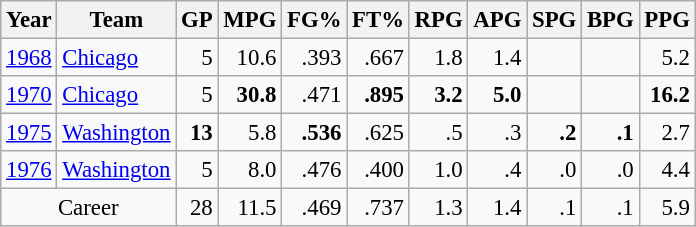<table class="wikitable sortable" style="font-size:95%; text-align:right;">
<tr>
<th>Year</th>
<th>Team</th>
<th>GP</th>
<th>MPG</th>
<th>FG%</th>
<th>FT%</th>
<th>RPG</th>
<th>APG</th>
<th>SPG</th>
<th>BPG</th>
<th>PPG</th>
</tr>
<tr>
<td style="text-align:left;"><a href='#'>1968</a></td>
<td style="text-align:left;"><a href='#'>Chicago</a></td>
<td>5</td>
<td>10.6</td>
<td>.393</td>
<td>.667</td>
<td>1.8</td>
<td>1.4</td>
<td></td>
<td></td>
<td>5.2</td>
</tr>
<tr>
<td style="text-align:left;"><a href='#'>1970</a></td>
<td style="text-align:left;"><a href='#'>Chicago</a></td>
<td>5</td>
<td><strong>30.8</strong></td>
<td>.471</td>
<td><strong>.895</strong></td>
<td><strong>3.2</strong></td>
<td><strong>5.0</strong></td>
<td></td>
<td></td>
<td><strong>16.2</strong></td>
</tr>
<tr>
<td style="text-align:left;"><a href='#'>1975</a></td>
<td style="text-align:left;"><a href='#'>Washington</a></td>
<td><strong>13</strong></td>
<td>5.8</td>
<td><strong>.536</strong></td>
<td>.625</td>
<td>.5</td>
<td>.3</td>
<td><strong>.2</strong></td>
<td><strong>.1</strong></td>
<td>2.7</td>
</tr>
<tr>
<td style="text-align:left;"><a href='#'>1976</a></td>
<td style="text-align:left;"><a href='#'>Washington</a></td>
<td>5</td>
<td>8.0</td>
<td>.476</td>
<td>.400</td>
<td>1.0</td>
<td>.4</td>
<td>.0</td>
<td>.0</td>
<td>4.4</td>
</tr>
<tr class="sortbottom">
<td style="text-align:center;" colspan="2">Career</td>
<td>28</td>
<td>11.5</td>
<td>.469</td>
<td>.737</td>
<td>1.3</td>
<td>1.4</td>
<td>.1</td>
<td>.1</td>
<td>5.9</td>
</tr>
</table>
